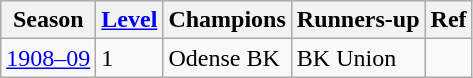<table class="sortable wikitable plainrowheaders">
<tr>
<th>Season</th>
<th><a href='#'>Level</a></th>
<th>Champions</th>
<th>Runners-up</th>
<th>Ref</th>
</tr>
<tr>
<td><a href='#'>1908–09</a></td>
<td>1</td>
<td>Odense BK</td>
<td>BK Union</td>
<td></td>
</tr>
</table>
